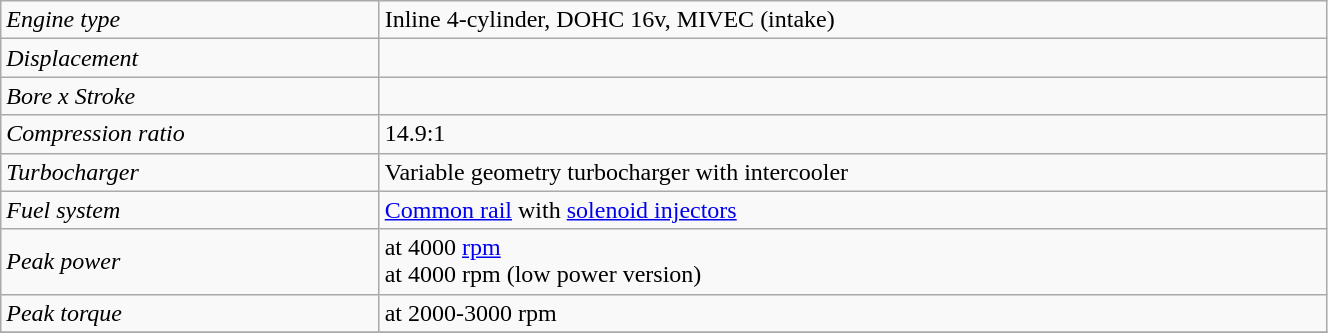<table class="wikitable" width="70%">
<tr>
<td><em>Engine type</em></td>
<td>Inline 4-cylinder, DOHC 16v, MIVEC (intake)</td>
</tr>
<tr>
<td><em>Displacement</em></td>
<td></td>
</tr>
<tr>
<td><em>Bore x Stroke</em></td>
<td></td>
</tr>
<tr>
<td><em>Compression ratio</em></td>
<td>14.9:1 </td>
</tr>
<tr>
<td><em>Turbocharger</em></td>
<td>Variable geometry turbocharger with intercooler</td>
</tr>
<tr>
<td><em>Fuel system</em></td>
<td><a href='#'>Common rail</a> with <a href='#'>solenoid injectors</a><br></td>
</tr>
<tr>
<td><em>Peak power</em></td>
<td> at 4000 <a href='#'>rpm</a><br> at 4000 rpm (low power version)</td>
</tr>
<tr>
<td><em>Peak torque</em></td>
<td> at 2000-3000 rpm</td>
</tr>
<tr>
</tr>
</table>
